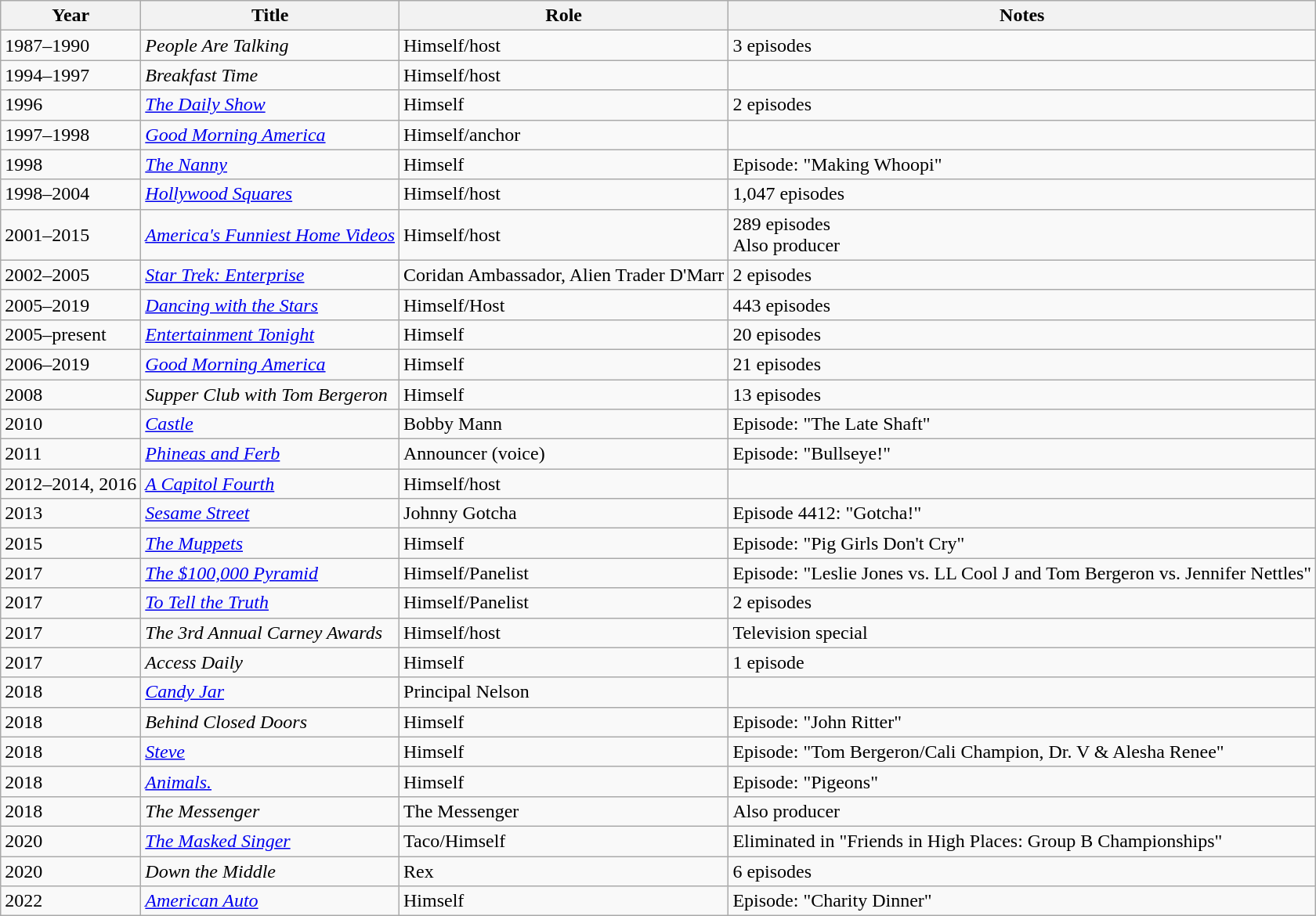<table class="wikitable">
<tr>
<th>Year</th>
<th>Title</th>
<th>Role</th>
<th>Notes</th>
</tr>
<tr>
<td>1987–1990</td>
<td><em>People Are Talking</em></td>
<td>Himself/host</td>
<td>3 episodes</td>
</tr>
<tr>
<td>1994–1997</td>
<td><em>Breakfast Time</em></td>
<td>Himself/host</td>
<td></td>
</tr>
<tr>
<td>1996</td>
<td><em><a href='#'>The Daily Show</a></em></td>
<td>Himself</td>
<td>2 episodes</td>
</tr>
<tr>
<td>1997–1998</td>
<td><em><a href='#'>Good Morning America</a></em></td>
<td>Himself/anchor</td>
</tr>
<tr>
<td>1998</td>
<td><em><a href='#'>The Nanny</a></em></td>
<td>Himself</td>
<td>Episode: "Making Whoopi"</td>
</tr>
<tr>
<td>1998–2004</td>
<td><em><a href='#'>Hollywood Squares</a></em></td>
<td>Himself/host</td>
<td>1,047 episodes</td>
</tr>
<tr>
<td>2001–2015</td>
<td><em><a href='#'>America's Funniest Home Videos</a></em></td>
<td>Himself/host</td>
<td>289 episodes<br>Also producer</td>
</tr>
<tr>
<td>2002–2005</td>
<td><em><a href='#'>Star Trek: Enterprise</a></em></td>
<td>Coridan Ambassador, Alien Trader D'Marr</td>
<td>2 episodes</td>
</tr>
<tr>
<td>2005–2019</td>
<td><em><a href='#'>Dancing with the Stars</a></em></td>
<td>Himself/Host</td>
<td>443 episodes</td>
</tr>
<tr>
<td>2005–present</td>
<td><em><a href='#'>Entertainment Tonight</a></em></td>
<td>Himself</td>
<td>20 episodes</td>
</tr>
<tr>
<td>2006–2019</td>
<td><em><a href='#'>Good Morning America</a></em></td>
<td>Himself</td>
<td>21 episodes</td>
</tr>
<tr>
<td>2008</td>
<td><em>Supper Club with Tom Bergeron</em></td>
<td>Himself</td>
<td>13 episodes</td>
</tr>
<tr>
<td>2010</td>
<td><em><a href='#'>Castle</a></em></td>
<td>Bobby Mann</td>
<td>Episode: "The Late Shaft"</td>
</tr>
<tr>
<td>2011</td>
<td><em><a href='#'>Phineas and Ferb</a></em></td>
<td>Announcer (voice)</td>
<td>Episode: "Bullseye!"</td>
</tr>
<tr>
<td>2012–2014, 2016</td>
<td><em><a href='#'>A Capitol Fourth</a></em></td>
<td>Himself/host</td>
<td></td>
</tr>
<tr>
<td>2013</td>
<td><em><a href='#'>Sesame Street</a></em></td>
<td>Johnny Gotcha</td>
<td>Episode 4412: "Gotcha!"</td>
</tr>
<tr>
<td>2015</td>
<td><em><a href='#'>The Muppets</a></em></td>
<td>Himself</td>
<td>Episode: "Pig Girls Don't Cry"</td>
</tr>
<tr>
<td>2017</td>
<td><em><a href='#'>The $100,000 Pyramid</a></em></td>
<td>Himself/Panelist</td>
<td>Episode: "Leslie Jones vs. LL Cool J and Tom Bergeron vs. Jennifer Nettles"</td>
</tr>
<tr>
<td>2017</td>
<td><em><a href='#'>To Tell the Truth</a></em></td>
<td>Himself/Panelist</td>
<td>2 episodes</td>
</tr>
<tr>
<td>2017</td>
<td><em>The 3rd Annual Carney Awards</em></td>
<td>Himself/host</td>
<td>Television special</td>
</tr>
<tr>
<td>2017</td>
<td><em>Access Daily</em></td>
<td>Himself</td>
<td>1 episode</td>
</tr>
<tr>
<td>2018</td>
<td><em><a href='#'>Candy Jar</a></em></td>
<td>Principal Nelson</td>
<td></td>
</tr>
<tr>
<td>2018</td>
<td><em>Behind Closed Doors</em></td>
<td>Himself</td>
<td>Episode: "John Ritter"</td>
</tr>
<tr>
<td>2018</td>
<td><em><a href='#'>Steve</a></em></td>
<td>Himself</td>
<td>Episode: "Tom Bergeron/Cali Champion, Dr. V & Alesha Renee"</td>
</tr>
<tr>
<td>2018</td>
<td><em><a href='#'>Animals.</a></em></td>
<td>Himself</td>
<td>Episode: "Pigeons"</td>
</tr>
<tr>
<td>2018</td>
<td><em>The Messenger</em></td>
<td>The Messenger</td>
<td>Also producer</td>
</tr>
<tr>
<td>2020</td>
<td><em><a href='#'>The Masked Singer</a></em></td>
<td>Taco/Himself</td>
<td>Eliminated in "Friends in High Places: Group B Championships"</td>
</tr>
<tr>
<td>2020</td>
<td><em>Down the Middle</em></td>
<td>Rex</td>
<td>6 episodes</td>
</tr>
<tr>
<td>2022</td>
<td><em><a href='#'>American Auto</a></em></td>
<td>Himself</td>
<td>Episode: "Charity Dinner"</td>
</tr>
</table>
